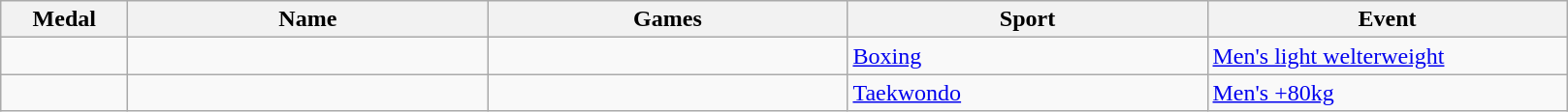<table class="wikitable sortable">
<tr>
<th style="width:5em">Medal</th>
<th style="width:15em">Name</th>
<th style="width:15em">Games</th>
<th style="width:15em">Sport</th>
<th style="width:15em">Event</th>
</tr>
<tr>
<td></td>
<td></td>
<td></td>
<td> <a href='#'>Boxing</a></td>
<td><a href='#'>Men's light welterweight</a></td>
</tr>
<tr>
<td></td>
<td></td>
<td></td>
<td> <a href='#'>Taekwondo</a></td>
<td><a href='#'>Men's +80kg</a></td>
</tr>
</table>
